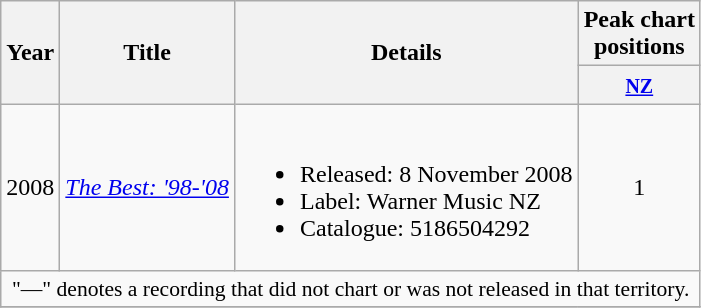<table class="wikitable plainrowheaders">
<tr>
<th rowspan="2">Year</th>
<th rowspan="2">Title</th>
<th rowspan="2">Details</th>
<th>Peak chart<br>positions</th>
</tr>
<tr>
<th><small><a href='#'>NZ</a></small></th>
</tr>
<tr>
<td>2008</td>
<td><em><a href='#'>The Best: '98-'08</a></em></td>
<td><br><ul><li>Released: 8 November 2008</li><li>Label: Warner Music NZ</li><li>Catalogue: 5186504292</li></ul></td>
<td align="center">1</td>
</tr>
<tr>
<td colspan="4" style="font-size:90%" align="center">"—" denotes a recording that did not chart or was not released in that territory.</td>
</tr>
<tr>
</tr>
</table>
